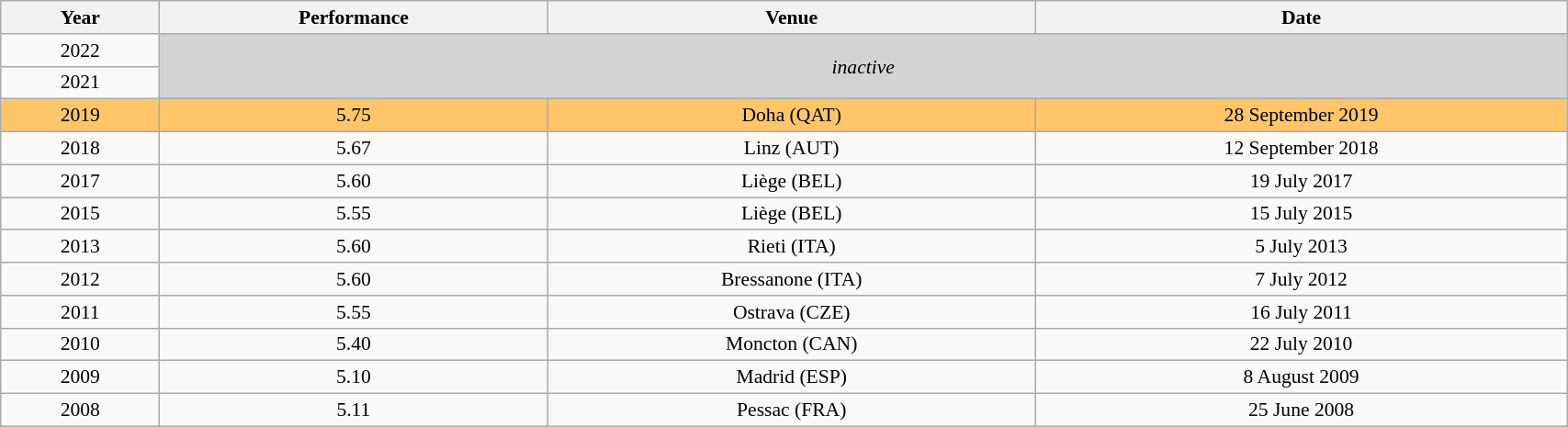<table class="wikitable sortable" width=90% style="font-size:90%; text-align:center;">
<tr>
<th>Year</th>
<th>Performance</th>
<th>Venue</th>
<th>Date</th>
</tr>
<tr>
<td>2022</td>
<td bgcolor=lightgrey colspan=3 rowspan=2><em>inactive</em></td>
</tr>
<tr>
<td>2021</td>
</tr>
<tr bgcolor=FFC569>
<td>2019</td>
<td>5.75</td>
<td>Doha (QAT)</td>
<td>28 September 2019</td>
</tr>
<tr>
<td>2018</td>
<td>5.67</td>
<td>Linz (AUT)</td>
<td>12 September 2018</td>
</tr>
<tr>
<td>2017</td>
<td>5.60</td>
<td>Liège (BEL)</td>
<td>19 July 2017</td>
</tr>
<tr>
<td>2015</td>
<td>5.55</td>
<td>Liège (BEL)</td>
<td>15 July 2015</td>
</tr>
<tr>
<td>2013</td>
<td>5.60</td>
<td>Rieti (ITA)</td>
<td>5 July 2013</td>
</tr>
<tr>
<td>2012</td>
<td>5.60</td>
<td>Bressanone (ITA)</td>
<td>7 July 2012</td>
</tr>
<tr>
<td>2011</td>
<td>5.55</td>
<td>Ostrava (CZE)</td>
<td>16 July 2011</td>
</tr>
<tr>
<td>2010</td>
<td>5.40</td>
<td>Moncton (CAN)</td>
<td>22 July 2010</td>
</tr>
<tr>
<td>2009</td>
<td>5.10</td>
<td>Madrid (ESP)</td>
<td>8 August 2009</td>
</tr>
<tr>
<td>2008</td>
<td>5.11</td>
<td>Pessac (FRA)</td>
<td>25 June 2008</td>
</tr>
</table>
